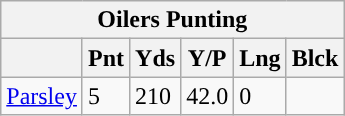<table class="wikitable">
<tr>
<th colspan="6">Oilers Punting</th>
</tr>
<tr>
<th></th>
<th>Pnt</th>
<th>Yds</th>
<th>Y/P</th>
<th>Lng</th>
<th>Blck</th>
</tr>
<tr>
<td><a href='#'>Parsley</a></td>
<td>5</td>
<td>210</td>
<td>42.0</td>
<td>0</td>
<td></td>
</tr>
</table>
